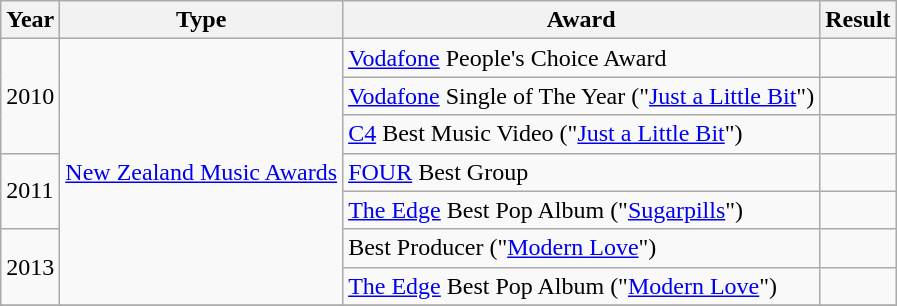<table class="wikitable">
<tr>
<th>Year</th>
<th>Type</th>
<th>Award</th>
<th>Result</th>
</tr>
<tr>
<td rowspan="3">2010</td>
<td rowspan="7"><a href='#'>New Zealand Music Awards</a></td>
<td><a href='#'>Vodafone</a> People's Choice Award</td>
<td></td>
</tr>
<tr>
<td><a href='#'>Vodafone</a> Single of The Year ("<a href='#'>Just a Little Bit</a>")</td>
<td></td>
</tr>
<tr>
<td><a href='#'>C4</a> Best Music Video ("<a href='#'>Just a Little Bit</a>")</td>
<td></td>
</tr>
<tr>
<td rowspan="2">2011</td>
<td><a href='#'>FOUR</a> Best Group</td>
<td></td>
</tr>
<tr>
<td><a href='#'>The Edge</a> Best Pop Album ("<a href='#'>Sugarpills</a>")</td>
<td></td>
</tr>
<tr>
<td rowspan="2">2013</td>
<td>Best Producer ("<a href='#'>Modern Love</a>")</td>
<td></td>
</tr>
<tr>
<td><a href='#'>The Edge</a> Best Pop Album ("<a href='#'>Modern Love</a>")</td>
<td></td>
</tr>
<tr>
</tr>
</table>
